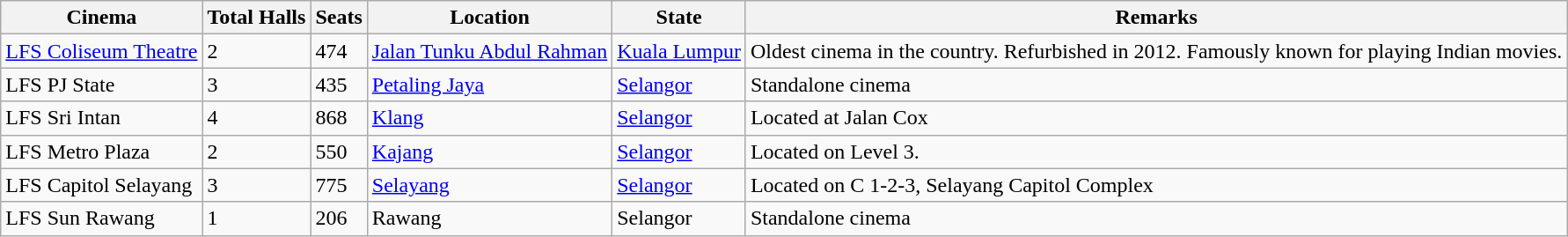<table class="wikitable sortable" style="text-align:left">
<tr>
<th>Cinema</th>
<th>Total Halls</th>
<th>Seats</th>
<th>Location</th>
<th>State</th>
<th>Remarks</th>
</tr>
<tr>
<td><a href='#'>LFS Coliseum Theatre</a></td>
<td>2</td>
<td>474</td>
<td><a href='#'>Jalan Tunku Abdul Rahman</a></td>
<td><a href='#'>Kuala Lumpur</a></td>
<td>Oldest cinema in the country. Refurbished in 2012. Famously known for playing Indian movies.</td>
</tr>
<tr>
<td>LFS PJ State</td>
<td>3</td>
<td>435</td>
<td><a href='#'>Petaling Jaya</a></td>
<td><a href='#'>Selangor</a></td>
<td>Standalone cinema</td>
</tr>
<tr>
<td>LFS Sri Intan</td>
<td>4</td>
<td>868</td>
<td><a href='#'>Klang</a></td>
<td><a href='#'>Selangor</a></td>
<td>Located at Jalan Cox</td>
</tr>
<tr>
<td>LFS Metro Plaza</td>
<td>2</td>
<td>550</td>
<td><a href='#'>Kajang</a></td>
<td><a href='#'>Selangor</a></td>
<td>Located on Level 3.</td>
</tr>
<tr>
<td>LFS Capitol Selayang</td>
<td>3</td>
<td>775</td>
<td><a href='#'>Selayang</a></td>
<td><a href='#'>Selangor</a></td>
<td>Located on C 1-2-3, Selayang Capitol Complex</td>
</tr>
<tr>
<td>LFS Sun Rawang</td>
<td>1</td>
<td>206</td>
<td>Rawang</td>
<td>Selangor</td>
<td>Standalone cinema</td>
</tr>
</table>
